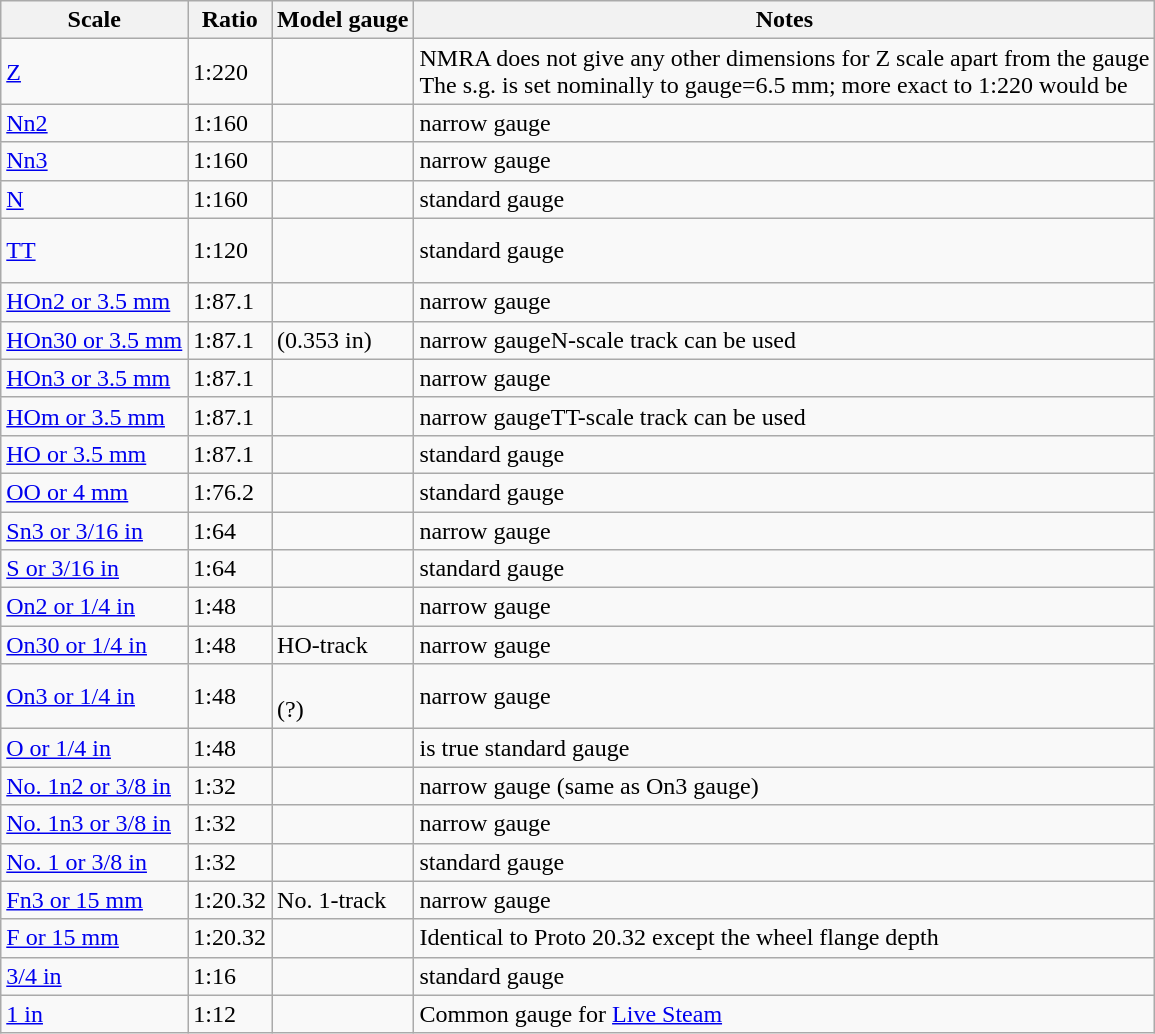<table class=wikitable>
<tr>
<th>Scale</th>
<th>Ratio</th>
<th>Model gauge</th>
<th>Notes</th>
</tr>
<tr>
<td><a href='#'>Z</a></td>
<td>1:220</td>
<td></td>
<td>NMRA does not give any other dimensions for Z scale apart from the gauge<br>The s.g. is set nominally to gauge=6.5 mm; more exact to 1:220 would be </td>
</tr>
<tr>
<td><a href='#'>Nn2</a></td>
<td>1:160</td>
<td><br></td>
<td>narrow gauge</td>
</tr>
<tr>
<td><a href='#'>Nn3</a></td>
<td>1:160</td>
<td><br></td>
<td>narrow gauge</td>
</tr>
<tr>
<td><a href='#'>N</a></td>
<td>1:160</td>
<td></td>
<td>standard gauge</td>
</tr>
<tr>
<td><a href='#'>TT</a></td>
<td>1:120</td>
<td><br><br></td>
<td>standard gauge</td>
</tr>
<tr>
<td><a href='#'>HOn2 or 3.5 mm</a></td>
<td>1:87.1</td>
<td></td>
<td>narrow gauge</td>
</tr>
<tr>
<td><a href='#'>HOn30 or 3.5 mm</a></td>
<td>1:87.1</td>
<td> (0.353 in)</td>
<td>narrow gaugeN-scale track can be used</td>
</tr>
<tr>
<td><a href='#'>HOn3 or 3.5 mm</a></td>
<td>1:87.1</td>
<td></td>
<td>narrow gauge</td>
</tr>
<tr>
<td><a href='#'>HOm or 3.5 mm</a></td>
<td>1:87.1</td>
<td></td>
<td>narrow gaugeTT-scale track can be used</td>
</tr>
<tr>
<td><a href='#'>HO or 3.5 mm</a></td>
<td>1:87.1</td>
<td></td>
<td>standard gauge</td>
</tr>
<tr>
<td><a href='#'>OO or 4 mm</a></td>
<td>1:76.2</td>
<td></td>
<td>standard gauge</td>
</tr>
<tr>
<td><a href='#'>Sn3 or 3/16 in</a></td>
<td>1:64</td>
<td></td>
<td>narrow gauge</td>
</tr>
<tr>
<td><a href='#'>S or 3/16 in</a></td>
<td>1:64</td>
<td></td>
<td>standard gauge</td>
</tr>
<tr>
<td><a href='#'>On2 or 1/4 in</a></td>
<td>1:48</td>
<td></td>
<td>narrow gauge</td>
</tr>
<tr>
<td><a href='#'>On30 or 1/4 in</a></td>
<td>1:48</td>
<td>HO-track</td>
<td>narrow gauge</td>
</tr>
<tr>
<td><a href='#'>On3 or 1/4 in</a></td>
<td>1:48</td>
<td><br> (?)</td>
<td>narrow gauge</td>
</tr>
<tr>
<td><a href='#'>O or 1/4 in</a></td>
<td>1:48</td>
<td></td>
<td> is true standard gauge</td>
</tr>
<tr>
<td><a href='#'>No. 1n2 or 3/8 in</a></td>
<td>1:32</td>
<td></td>
<td>narrow gauge (same as On3 gauge)</td>
</tr>
<tr>
<td><a href='#'>No. 1n3 or 3/8 in</a></td>
<td>1:32</td>
<td></td>
<td>narrow gauge</td>
</tr>
<tr>
<td><a href='#'>No. 1 or 3/8 in</a></td>
<td>1:32</td>
<td></td>
<td>standard gauge</td>
</tr>
<tr>
<td><a href='#'>Fn3 or 15 mm</a></td>
<td>1:20.32</td>
<td>No. 1-track</td>
<td>narrow gauge</td>
</tr>
<tr>
<td><a href='#'>F or 15 mm</a></td>
<td>1:20.32</td>
<td></td>
<td>Identical to Proto 20.32 except the wheel flange depth</td>
</tr>
<tr>
<td><a href='#'>3/4 in</a></td>
<td>1:16</td>
<td></td>
<td>standard gauge</td>
</tr>
<tr>
<td><a href='#'>1 in</a></td>
<td>1:12</td>
<td></td>
<td>Common gauge for <a href='#'>Live Steam</a></td>
</tr>
</table>
